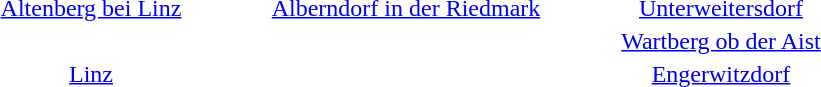<table border="0" width="50%">
<tr ---->
<td width ="33%" align="center"><a href='#'>Altenberg bei Linz</a></td>
<td width ="33%" align="center"><a href='#'>Alberndorf in der Riedmark</a></td>
<td width ="33%" align="center"><a href='#'>Unterweitersdorf</a></td>
</tr>
<tr ---->
<td width ="33%" align="center"></td>
<td width ="33%" align="center"></td>
<td width ="33%" align="center"><a href='#'>Wartberg ob der Aist</a></td>
</tr>
<tr ---->
<td width ="33%" align="center"><a href='#'>Linz</a></td>
<td width ="33%" align="center"> </td>
<td width ="33%" align="center"><a href='#'>Engerwitzdorf</a></td>
</tr>
</table>
